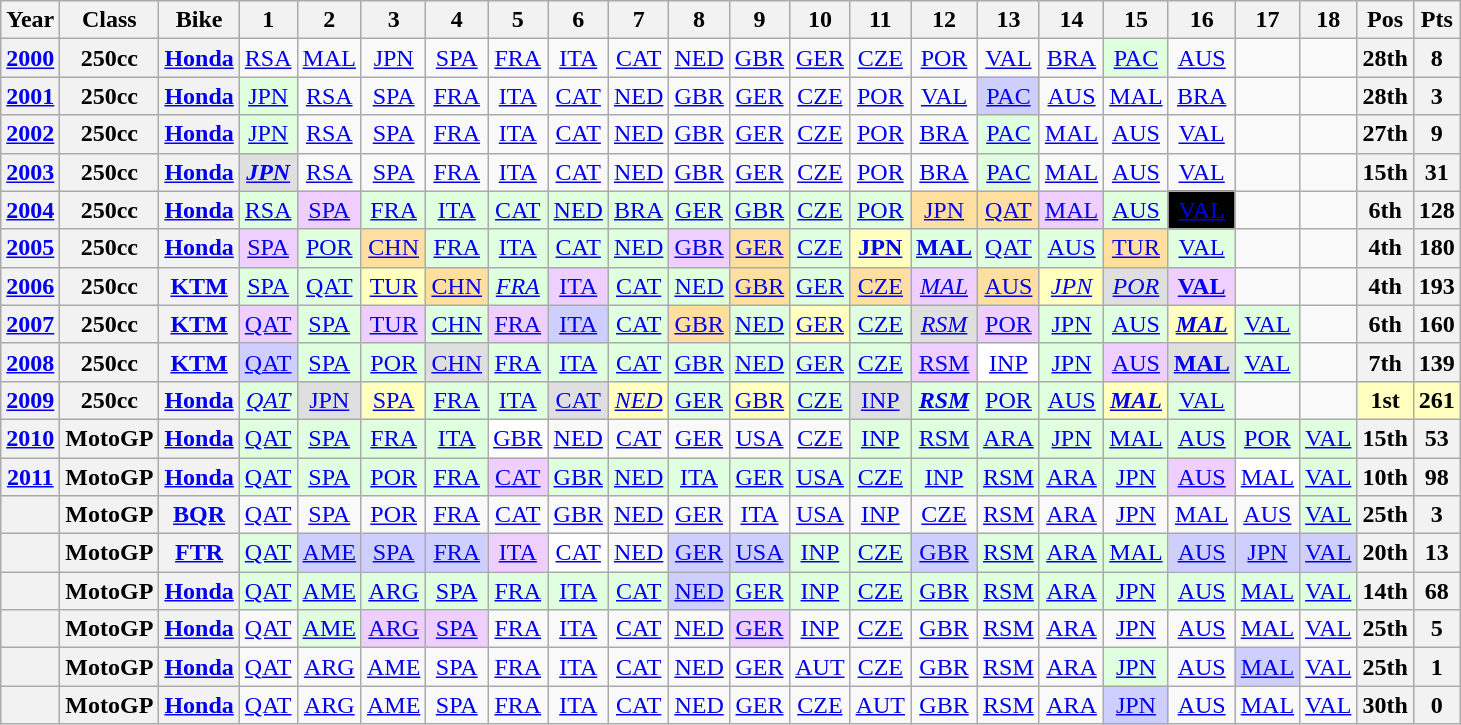<table class="wikitable" style="text-align:center">
<tr>
<th>Year</th>
<th>Class</th>
<th>Bike</th>
<th>1</th>
<th>2</th>
<th>3</th>
<th>4</th>
<th>5</th>
<th>6</th>
<th>7</th>
<th>8</th>
<th>9</th>
<th>10</th>
<th>11</th>
<th>12</th>
<th>13</th>
<th>14</th>
<th>15</th>
<th>16</th>
<th>17</th>
<th>18</th>
<th>Pos</th>
<th>Pts</th>
</tr>
<tr>
<th><a href='#'>2000</a></th>
<th>250cc</th>
<th><a href='#'>Honda</a></th>
<td><a href='#'>RSA</a></td>
<td><a href='#'>MAL</a></td>
<td><a href='#'>JPN</a></td>
<td><a href='#'>SPA</a></td>
<td><a href='#'>FRA</a></td>
<td><a href='#'>ITA</a></td>
<td><a href='#'>CAT</a></td>
<td><a href='#'>NED</a></td>
<td><a href='#'>GBR</a></td>
<td><a href='#'>GER</a></td>
<td><a href='#'>CZE</a></td>
<td><a href='#'>POR</a></td>
<td><a href='#'>VAL</a></td>
<td><a href='#'>BRA</a></td>
<td style="background:#dfffdf;"><a href='#'>PAC</a><br></td>
<td><a href='#'>AUS</a></td>
<td></td>
<td></td>
<th>28th</th>
<th>8</th>
</tr>
<tr>
<th><a href='#'>2001</a></th>
<th>250cc</th>
<th><a href='#'>Honda</a></th>
<td style="background:#dfffdf;"><a href='#'>JPN</a><br></td>
<td><a href='#'>RSA</a></td>
<td><a href='#'>SPA</a></td>
<td><a href='#'>FRA</a></td>
<td><a href='#'>ITA</a></td>
<td><a href='#'>CAT</a></td>
<td><a href='#'>NED</a></td>
<td><a href='#'>GBR</a></td>
<td><a href='#'>GER</a></td>
<td><a href='#'>CZE</a></td>
<td><a href='#'>POR</a></td>
<td><a href='#'>VAL</a></td>
<td style="background:#cfcfff;"><a href='#'>PAC</a><br></td>
<td><a href='#'>AUS</a></td>
<td><a href='#'>MAL</a></td>
<td><a href='#'>BRA</a></td>
<td></td>
<td></td>
<th>28th</th>
<th>3</th>
</tr>
<tr>
<th><a href='#'>2002</a></th>
<th>250cc</th>
<th><a href='#'>Honda</a></th>
<td style="background:#dfffdf;"><a href='#'>JPN</a><br></td>
<td><a href='#'>RSA</a></td>
<td><a href='#'>SPA</a></td>
<td><a href='#'>FRA</a></td>
<td><a href='#'>ITA</a></td>
<td><a href='#'>CAT</a></td>
<td><a href='#'>NED</a></td>
<td><a href='#'>GBR</a></td>
<td><a href='#'>GER</a></td>
<td><a href='#'>CZE</a></td>
<td><a href='#'>POR</a></td>
<td><a href='#'>BRA</a></td>
<td style="background:#dfffdf;"><a href='#'>PAC</a><br></td>
<td><a href='#'>MAL</a></td>
<td><a href='#'>AUS</a></td>
<td><a href='#'>VAL</a></td>
<td></td>
<td></td>
<th>27th</th>
<th>9</th>
</tr>
<tr>
<th><a href='#'>2003</a></th>
<th>250cc</th>
<th><a href='#'>Honda</a></th>
<td style="background:#DFDFDF;"><strong><em><a href='#'>JPN</a></em></strong><br></td>
<td><a href='#'>RSA</a></td>
<td><a href='#'>SPA</a></td>
<td><a href='#'>FRA</a></td>
<td><a href='#'>ITA</a></td>
<td><a href='#'>CAT</a></td>
<td><a href='#'>NED</a></td>
<td><a href='#'>GBR</a></td>
<td><a href='#'>GER</a></td>
<td><a href='#'>CZE</a></td>
<td><a href='#'>POR</a></td>
<td><a href='#'>BRA</a></td>
<td style="background:#dfffdf;"><a href='#'>PAC</a><br></td>
<td><a href='#'>MAL</a></td>
<td><a href='#'>AUS</a></td>
<td><a href='#'>VAL</a></td>
<td></td>
<td></td>
<th>15th</th>
<th>31</th>
</tr>
<tr>
<th><a href='#'>2004</a></th>
<th>250cc</th>
<th><a href='#'>Honda</a></th>
<td style="background:#dfffdf;"><a href='#'>RSA</a><br></td>
<td style="background:#EFCFFF;"><a href='#'>SPA</a><br></td>
<td style="background:#dfffdf;"><a href='#'>FRA</a><br></td>
<td style="background:#dfffdf;"><a href='#'>ITA</a><br></td>
<td style="background:#dfffdf;"><a href='#'>CAT</a><br></td>
<td style="background:#dfffdf;"><a href='#'>NED</a><br></td>
<td style="background:#dfffdf;"><a href='#'>BRA</a><br></td>
<td style="background:#dfffdf;"><a href='#'>GER</a><br></td>
<td style="background:#dfffdf;"><a href='#'>GBR</a><br></td>
<td style="background:#dfffdf;"><a href='#'>CZE</a><br></td>
<td style="background:#dfffdf;"><a href='#'>POR</a><br></td>
<td style="background:#FFDF9F;"><a href='#'>JPN</a><br></td>
<td style="background:#FFDF9F;"><a href='#'>QAT</a><br></td>
<td style="background:#EFCFFF;"><a href='#'>MAL</a><br></td>
<td style="background:#dfffdf;"><a href='#'>AUS</a><br></td>
<td style="background:#000000; color:white;"><a href='#'><span>VAL</span></a><br></td>
<td></td>
<td></td>
<th>6th</th>
<th>128</th>
</tr>
<tr>
<th><a href='#'>2005</a></th>
<th>250cc</th>
<th><a href='#'>Honda</a></th>
<td style="background:#EFCFFF;"><a href='#'>SPA</a><br></td>
<td style="background:#dfffdf;"><a href='#'>POR</a><br></td>
<td style="background:#FFDF9F;"><a href='#'>CHN</a><br></td>
<td style="background:#dfffdf;"><a href='#'>FRA</a><br></td>
<td style="background:#dfffdf;"><a href='#'>ITA</a><br></td>
<td style="background:#dfffdf;"><a href='#'>CAT</a><br></td>
<td style="background:#dfffdf;"><a href='#'>NED</a><br></td>
<td style="background:#EFCFFF;"><a href='#'>GBR</a><br></td>
<td style="background:#FFDF9F;"><a href='#'>GER</a><br></td>
<td style="background:#dfffdf;"><a href='#'>CZE</a><br></td>
<td style="background:#FFFFBF;"><strong><a href='#'>JPN</a></strong><br></td>
<td style="background:#dfffdf;"><strong><a href='#'>MAL</a></strong><br></td>
<td style="background:#dfffdf;"><a href='#'>QAT</a><br></td>
<td style="background:#dfffdf;"><a href='#'>AUS</a><br></td>
<td style="background:#FFDF9F;"><a href='#'>TUR</a><br></td>
<td style="background:#dfffdf;"><a href='#'>VAL</a><br></td>
<td></td>
<td></td>
<th>4th</th>
<th>180</th>
</tr>
<tr>
<th><a href='#'>2006</a></th>
<th>250cc</th>
<th><a href='#'>KTM</a></th>
<td style="background:#DFFFDF;"><a href='#'>SPA</a><br></td>
<td style="background:#DFFFDF;"><a href='#'>QAT</a><br></td>
<td style="background:#FFFFBF;"><a href='#'>TUR</a><br></td>
<td style="background:#FFDF9F;"><a href='#'>CHN</a><br></td>
<td style="background:#DFFFDF;"><em><a href='#'>FRA</a></em><br></td>
<td style="background:#EFCFFF;"><a href='#'>ITA</a><br></td>
<td style="background:#DFFFDF;"><a href='#'>CAT</a><br></td>
<td style="background:#DFFFDF;"><a href='#'>NED</a><br></td>
<td style="background:#FFDF9F;"><a href='#'>GBR</a><br></td>
<td style="background:#DFFFDF;"><a href='#'>GER</a><br></td>
<td style="background:#FFDF9F;"><a href='#'>CZE</a><br></td>
<td style="background:#EFCFFF;"><em><a href='#'>MAL</a></em><br></td>
<td style="background:#FFDF9F;"><a href='#'>AUS</a><br></td>
<td style="background:#FFFFBF;"><em><a href='#'>JPN</a></em><br></td>
<td style="background:#DFDFDF;"><em><a href='#'>POR</a></em><br></td>
<td style="background:#EFCFFF;"><strong><a href='#'>VAL</a></strong><br></td>
<td></td>
<td></td>
<th>4th</th>
<th>193</th>
</tr>
<tr>
<th><a href='#'>2007</a></th>
<th>250cc</th>
<th><a href='#'>KTM</a></th>
<td style="background:#EFCFFF;"><a href='#'>QAT</a><br></td>
<td style="background:#DFFFDF;"><a href='#'>SPA</a><br></td>
<td style="background:#EFCFFF;"><a href='#'>TUR</a><br></td>
<td style="background:#DFFFDF;"><a href='#'>CHN</a><br></td>
<td style="background:#EFCFFF;"><a href='#'>FRA</a><br></td>
<td style="background:#cfcfff;"><a href='#'>ITA</a><br></td>
<td style="background:#DFFFDF;"><a href='#'>CAT</a><br></td>
<td style="background:#FFDF9F;"><a href='#'>GBR</a><br></td>
<td style="background:#DFFFDF;"><a href='#'>NED</a><br></td>
<td style="background:#FFFFBF;"><a href='#'>GER</a><br></td>
<td style="background:#DFFFDF;"><a href='#'>CZE</a><br></td>
<td style="background:#DFDFDF;"><em><a href='#'>RSM</a></em><br></td>
<td style="background:#EFCFFF;"><a href='#'>POR</a><br></td>
<td style="background:#DFFFDF;"><a href='#'>JPN</a><br></td>
<td style="background:#DFFFDF;"><a href='#'>AUS</a><br></td>
<td style="background:#FFFFBF;"><strong><em><a href='#'>MAL</a></em></strong><br></td>
<td style="background:#DFFFDF;"><a href='#'>VAL</a><br></td>
<td></td>
<th>6th</th>
<th>160</th>
</tr>
<tr>
<th><a href='#'>2008</a></th>
<th>250cc</th>
<th><a href='#'>KTM</a></th>
<td style="background:#cfcfff;"><a href='#'>QAT</a><br></td>
<td style="background:#dfffdf;"><a href='#'>SPA</a><br></td>
<td style="background:#dfffdf;"><a href='#'>POR</a><br></td>
<td style="background:#DFDFDF;"><a href='#'>CHN</a><br></td>
<td style="background:#dfffdf;"><a href='#'>FRA</a><br></td>
<td style="background:#dfffdf;"><a href='#'>ITA</a><br></td>
<td style="background:#dfffdf;"><a href='#'>CAT</a><br></td>
<td style="background:#dfffdf;"><a href='#'>GBR</a><br></td>
<td style="background:#dfffdf;"><a href='#'>NED</a><br></td>
<td style="background:#dfffdf;"><a href='#'>GER</a><br></td>
<td style="background:#dfffdf;"><a href='#'>CZE</a><br></td>
<td style="background:#EFCFFF;"><a href='#'>RSM</a><br></td>
<td style="background:#ffffff;"><a href='#'>INP</a><br></td>
<td style="background:#dfffdf;"><a href='#'>JPN</a><br></td>
<td style="background:#EFCFFF;"><a href='#'>AUS</a><br></td>
<td style="background:#DFDFDF;"><strong><a href='#'>MAL</a></strong><br></td>
<td style="background:#dfffdf;"><a href='#'>VAL</a><br></td>
<td></td>
<th>7th</th>
<th>139</th>
</tr>
<tr>
<th><a href='#'>2009</a></th>
<th>250cc</th>
<th><a href='#'>Honda</a></th>
<td style="background:#DFFFDF;"><em><a href='#'>QAT</a></em><br></td>
<td style="background:#DFDFDF;"><a href='#'>JPN</a><br></td>
<td style="background:#FFFFBF;"><a href='#'>SPA</a><br></td>
<td style="background:#DFFFDF;"><a href='#'>FRA</a><br></td>
<td style="background:#DFFFDF;"><a href='#'>ITA</a><br></td>
<td style="background:#DFDFDF;"><a href='#'>CAT</a><br></td>
<td style="background:#FFFFBF;"><em><a href='#'>NED</a></em><br></td>
<td style="background:#DFFFDF;"><a href='#'>GER</a><br></td>
<td style="background:#FFFFBF;"><a href='#'>GBR</a><br></td>
<td style="background:#DFFFDF;"><a href='#'>CZE</a><br></td>
<td style="background:#DFDFDF;"><a href='#'>INP</a><br></td>
<td style="background:#DFFFDF;"><strong><em><a href='#'>RSM</a></em></strong><br></td>
<td style="background:#DFFFDF;"><a href='#'>POR</a><br></td>
<td style="background:#DFFFDF;"><a href='#'>AUS</a><br></td>
<td style="background:#FFFFBF;"><strong><em><a href='#'>MAL</a></em></strong><br></td>
<td style="background:#DFFFDF;"><a href='#'>VAL</a><br></td>
<td></td>
<td></td>
<td style="background:#FFFFBF;"><strong>1st</strong></td>
<td style="background:#FFFFBF;"><strong>261</strong></td>
</tr>
<tr>
<th><a href='#'>2010</a></th>
<th>MotoGP</th>
<th><a href='#'>Honda</a></th>
<td style="background:#DFFFDF;"><a href='#'>QAT</a><br></td>
<td style="background:#DFFFDF;"><a href='#'>SPA</a><br></td>
<td style="background:#DFFFDF;"><a href='#'>FRA</a><br></td>
<td style="background:#DFFFDF;"><a href='#'>ITA</a><br></td>
<td style="background:#FFFFFF;"><a href='#'>GBR</a><br></td>
<td><a href='#'>NED</a></td>
<td><a href='#'>CAT</a></td>
<td><a href='#'>GER</a></td>
<td><a href='#'>USA</a></td>
<td><a href='#'>CZE</a></td>
<td style="background:#DFFFDF;"><a href='#'>INP</a><br></td>
<td style="background:#DFFFDF;"><a href='#'>RSM</a><br></td>
<td style="background:#DFFFDF;"><a href='#'>ARA</a><br></td>
<td style="background:#DFFFDF;"><a href='#'>JPN</a><br></td>
<td style="background:#DFFFDF;"><a href='#'>MAL</a><br></td>
<td style="background:#DFFFDF;"><a href='#'>AUS</a><br></td>
<td style="background:#DFFFDF;"><a href='#'>POR</a><br></td>
<td style="background:#DFFFDF;"><a href='#'>VAL</a><br></td>
<th>15th</th>
<th>53</th>
</tr>
<tr>
<th><a href='#'>2011</a></th>
<th>MotoGP</th>
<th><a href='#'>Honda</a></th>
<td style="background:#DFFFDF;"><a href='#'>QAT</a><br></td>
<td style="background:#DFFFDF;"><a href='#'>SPA</a><br></td>
<td style="background:#DFFFDF;"><a href='#'>POR</a><br></td>
<td style="background:#DFFFDF;"><a href='#'>FRA</a><br></td>
<td style="background:#EFCFFF;"><a href='#'>CAT</a><br></td>
<td style="background:#DFFFDF;"><a href='#'>GBR</a><br></td>
<td style="background:#DFFFDF;"><a href='#'>NED</a><br></td>
<td style="background:#DFFFDF;"><a href='#'>ITA</a><br></td>
<td style="background:#DFFFDF;"><a href='#'>GER</a><br></td>
<td style="background:#DFFFDF;"><a href='#'>USA</a><br></td>
<td style="background:#DFFFDF;"><a href='#'>CZE</a><br></td>
<td style="background:#DFFFDF;"><a href='#'>INP</a><br></td>
<td style="background:#DFFFDF;"><a href='#'>RSM</a><br></td>
<td style="background:#DFFFDF;"><a href='#'>ARA</a><br></td>
<td style="background:#DFFFDF;"><a href='#'>JPN</a><br></td>
<td style="background:#EFCFFF;"><a href='#'>AUS</a><br></td>
<td style="background:#FFFFFF;"><a href='#'>MAL</a><br></td>
<td style="background:#DFFFDF;"><a href='#'>VAL</a><br></td>
<th>10th</th>
<th>98</th>
</tr>
<tr>
<th></th>
<th>MotoGP</th>
<th><a href='#'>BQR</a></th>
<td><a href='#'>QAT</a></td>
<td><a href='#'>SPA</a></td>
<td><a href='#'>POR</a></td>
<td><a href='#'>FRA</a></td>
<td><a href='#'>CAT</a></td>
<td><a href='#'>GBR</a></td>
<td><a href='#'>NED</a></td>
<td><a href='#'>GER</a></td>
<td><a href='#'>ITA</a></td>
<td><a href='#'>USA</a></td>
<td><a href='#'>INP</a></td>
<td><a href='#'>CZE</a></td>
<td><a href='#'>RSM</a></td>
<td><a href='#'>ARA</a></td>
<td><a href='#'>JPN</a></td>
<td><a href='#'>MAL</a></td>
<td><a href='#'>AUS</a></td>
<td style="background:#DFFFDF;"><a href='#'>VAL</a><br></td>
<th>25th</th>
<th>3</th>
</tr>
<tr>
<th></th>
<th>MotoGP</th>
<th><a href='#'>FTR</a></th>
<td style="background:#DFFFDF;"><a href='#'>QAT</a><br></td>
<td style="background:#cfcfff;"><a href='#'>AME</a><br></td>
<td style="background:#CFCFFF;"><a href='#'>SPA</a><br></td>
<td style="background:#cfcfff;"><a href='#'>FRA</a><br></td>
<td style="background:#EFCFFF;"><a href='#'>ITA</a><br></td>
<td style="background:#FFFFFF;"><a href='#'>CAT</a><br></td>
<td><a href='#'>NED</a></td>
<td style="background:#cfcfff;"><a href='#'>GER</a><br></td>
<td style="background:#CFCFFF;"><a href='#'>USA</a><br></td>
<td style="background:#DFFFDF;"><a href='#'>INP</a><br></td>
<td style="background:#DFFFDF;"><a href='#'>CZE</a><br></td>
<td style="background:#cfcfff;"><a href='#'>GBR</a><br></td>
<td style="background:#DFFFDF;"><a href='#'>RSM</a><br></td>
<td style="background:#dfffdf;"><a href='#'>ARA</a><br></td>
<td style="background:#dfffdf;"><a href='#'>MAL</a><br></td>
<td style="background:#cfcfff;"><a href='#'>AUS</a><br></td>
<td style="background:#cfcfff;"><a href='#'>JPN</a><br></td>
<td style="background:#cfcfff;"><a href='#'>VAL</a><br></td>
<th>20th</th>
<th>13</th>
</tr>
<tr>
<th></th>
<th>MotoGP</th>
<th><a href='#'>Honda</a></th>
<td style="background:#dfffdf;"><a href='#'>QAT</a><br></td>
<td style="background:#dfffdf;"><a href='#'>AME</a><br></td>
<td style="background:#dfffdf;"><a href='#'>ARG</a><br></td>
<td style="background:#dfffdf;"><a href='#'>SPA</a><br></td>
<td style="background:#dfffdf;"><a href='#'>FRA</a><br></td>
<td style="background:#DFFFDF;"><a href='#'>ITA</a><br></td>
<td style="background:#dfffdf;"><a href='#'>CAT</a><br></td>
<td style="background:#cfcfff;"><a href='#'>NED</a><br></td>
<td style="background:#dfffdf;"><a href='#'>GER</a><br></td>
<td style="background:#dfffdf;"><a href='#'>INP</a><br></td>
<td style="background:#DFFFDF;"><a href='#'>CZE</a><br></td>
<td style="background:#dfffdf;"><a href='#'>GBR</a><br></td>
<td style="background:#dfffdf;"><a href='#'>RSM</a><br></td>
<td style="background:#dfffdf;"><a href='#'>ARA</a><br></td>
<td style="background:#dfffdf;"><a href='#'>JPN</a><br></td>
<td style="background:#dfffdf;"><a href='#'>AUS</a><br></td>
<td style="background:#dfffdf;"><a href='#'>MAL</a><br></td>
<td style="background:#dfffdf;"><a href='#'>VAL</a><br></td>
<th>14th</th>
<th>68</th>
</tr>
<tr>
<th></th>
<th>MotoGP</th>
<th><a href='#'>Honda</a></th>
<td><a href='#'>QAT</a></td>
<td style="background:#dfffdf;"><a href='#'>AME</a><br></td>
<td style="background:#EFCFFF;"><a href='#'>ARG</a><br></td>
<td style="background:#EFCFFF;"><a href='#'>SPA</a><br></td>
<td><a href='#'>FRA</a></td>
<td><a href='#'>ITA</a></td>
<td><a href='#'>CAT</a></td>
<td><a href='#'>NED</a></td>
<td style="background:#EFCFFF;"><a href='#'>GER</a><br></td>
<td><a href='#'>INP</a></td>
<td><a href='#'>CZE</a></td>
<td><a href='#'>GBR</a></td>
<td><a href='#'>RSM</a></td>
<td><a href='#'>ARA</a></td>
<td><a href='#'>JPN</a></td>
<td><a href='#'>AUS</a></td>
<td><a href='#'>MAL</a></td>
<td><a href='#'>VAL</a></td>
<th>25th</th>
<th>5</th>
</tr>
<tr>
<th></th>
<th>MotoGP</th>
<th><a href='#'>Honda</a></th>
<td><a href='#'>QAT</a></td>
<td><a href='#'>ARG</a></td>
<td><a href='#'>AME</a></td>
<td><a href='#'>SPA</a></td>
<td><a href='#'>FRA</a></td>
<td><a href='#'>ITA</a></td>
<td><a href='#'>CAT</a></td>
<td><a href='#'>NED</a></td>
<td><a href='#'>GER</a></td>
<td><a href='#'>AUT</a></td>
<td><a href='#'>CZE</a></td>
<td><a href='#'>GBR</a></td>
<td><a href='#'>RSM</a></td>
<td><a href='#'>ARA</a></td>
<td style="background:#dfffdf;"><a href='#'>JPN</a><br></td>
<td><a href='#'>AUS</a></td>
<td style="background:#cfcfff;"><a href='#'>MAL</a><br></td>
<td><a href='#'>VAL</a></td>
<th>25th</th>
<th>1</th>
</tr>
<tr>
<th></th>
<th>MotoGP</th>
<th><a href='#'>Honda</a></th>
<td><a href='#'>QAT</a></td>
<td><a href='#'>ARG</a></td>
<td><a href='#'>AME</a></td>
<td><a href='#'>SPA</a></td>
<td><a href='#'>FRA</a></td>
<td><a href='#'>ITA</a></td>
<td><a href='#'>CAT</a></td>
<td><a href='#'>NED</a></td>
<td><a href='#'>GER</a></td>
<td><a href='#'>CZE</a></td>
<td><a href='#'>AUT</a></td>
<td><a href='#'>GBR</a></td>
<td><a href='#'>RSM</a></td>
<td><a href='#'>ARA</a></td>
<td style="background:#CFCFFF;"><a href='#'>JPN</a><br></td>
<td><a href='#'>AUS</a></td>
<td><a href='#'>MAL</a></td>
<td><a href='#'>VAL</a></td>
<th>30th</th>
<th>0</th>
</tr>
</table>
